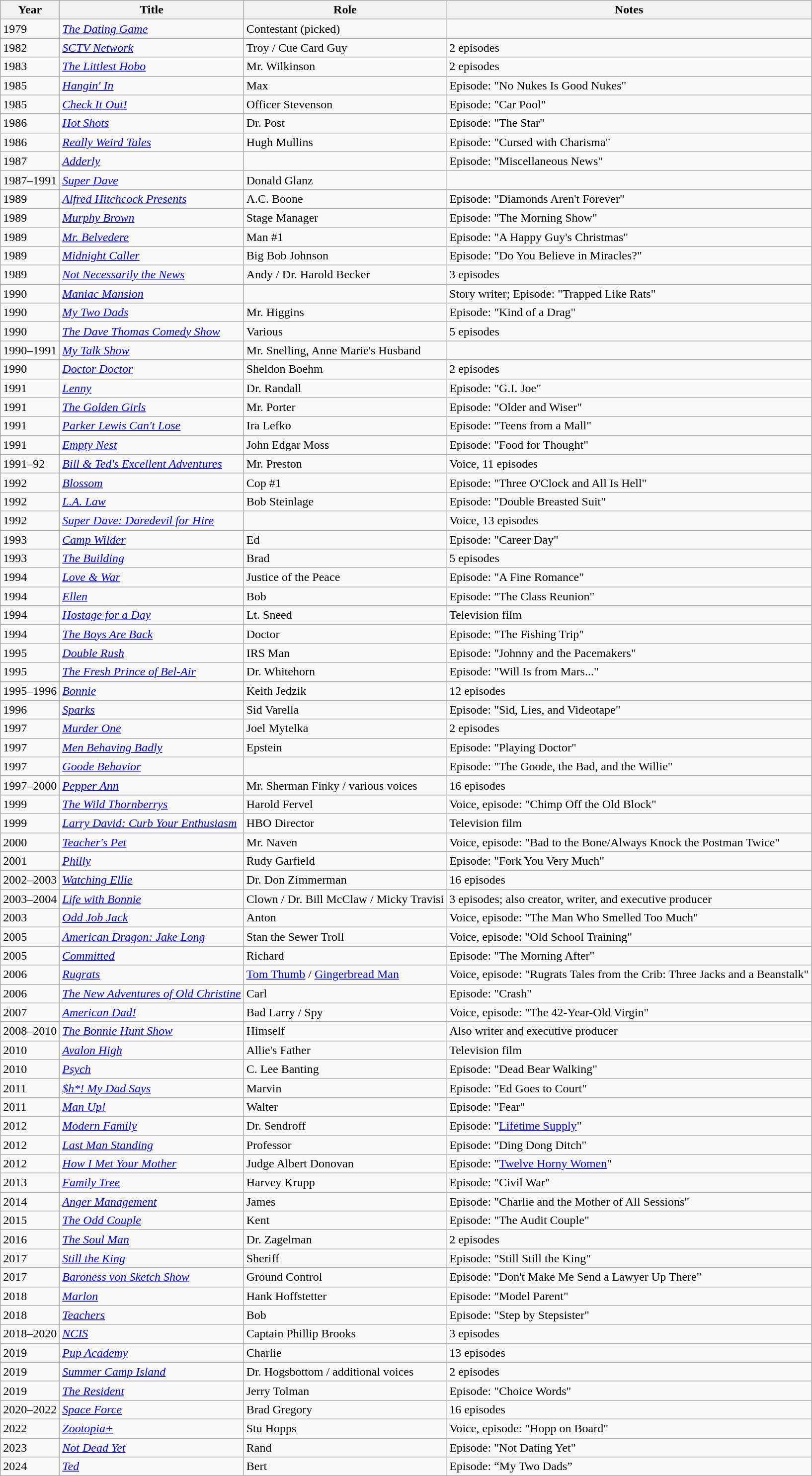<table class="wikitable sortable">
<tr>
<th>Year</th>
<th>Title</th>
<th>Role</th>
<th class="unsortable">Notes</th>
</tr>
<tr>
<td>1979</td>
<td><em><a href='#'>The Dating Game</a></em></td>
<td>Contestant (picked)</td>
<td></td>
</tr>
<tr>
<td>1982</td>
<td><em><a href='#'>SCTV Network</a></em></td>
<td>Troy / Cue Card Guy</td>
<td>2 episodes</td>
</tr>
<tr>
<td>1983</td>
<td><em><a href='#'>The Littlest Hobo</a></em></td>
<td>Mr. Wilkinson</td>
<td>2 episodes</td>
</tr>
<tr>
<td>1985</td>
<td><em><a href='#'>Hangin' In</a></em></td>
<td>Max</td>
<td>Episode: "No Nukes Is Good Nukes"</td>
</tr>
<tr>
<td>1985</td>
<td><em><a href='#'>Check It Out!</a></em></td>
<td>Officer Stevenson</td>
<td>Episode: "Car Pool"</td>
</tr>
<tr>
<td>1986</td>
<td><em><a href='#'>Hot Shots</a></em></td>
<td>Dr. Post</td>
<td>Episode: "The Star"</td>
</tr>
<tr>
<td>1986</td>
<td><em><a href='#'>Really Weird Tales</a></em></td>
<td>Hugh Mullins</td>
<td>Episode: "Cursed with Charisma"</td>
</tr>
<tr>
<td>1987</td>
<td><em><a href='#'>Adderly</a></em></td>
<td></td>
<td>Episode: "Miscellaneous News"</td>
</tr>
<tr>
<td>1987–1991</td>
<td><em><a href='#'>Super Dave</a></em></td>
<td>Donald Glanz</td>
<td></td>
</tr>
<tr>
<td>1989</td>
<td><em><a href='#'>Alfred Hitchcock Presents</a></em></td>
<td>A.C. Boone</td>
<td>Episode: "Diamonds Aren't Forever"</td>
</tr>
<tr>
<td>1989</td>
<td><em><a href='#'>Murphy Brown</a></em></td>
<td>Stage Manager</td>
<td>Episode: "The Morning Show"</td>
</tr>
<tr>
<td>1989</td>
<td><em><a href='#'>Mr. Belvedere</a></em></td>
<td>Man #1</td>
<td>Episode: "A Happy Guy's Christmas"</td>
</tr>
<tr>
<td>1989</td>
<td><em><a href='#'>Midnight Caller</a></em></td>
<td>Big Bob Johnson</td>
<td>Episode: "Do You Believe in Miracles?"</td>
</tr>
<tr>
<td>1989</td>
<td><em><a href='#'>Not Necessarily the News</a></em></td>
<td>Andy / Dr. Harold Becker</td>
<td>3 episodes</td>
</tr>
<tr>
<td>1990</td>
<td><em><a href='#'>Maniac Mansion</a></em></td>
<td></td>
<td>Story writer; Episode: "Trapped Like Rats"</td>
</tr>
<tr>
<td>1990</td>
<td><em><a href='#'>My Two Dads</a></em></td>
<td>Mr. Higgins</td>
<td>Episode: "Kind of a Drag"</td>
</tr>
<tr>
<td>1990</td>
<td><em><a href='#'>The Dave Thomas Comedy Show</a></em></td>
<td>Various</td>
<td>5 episodes</td>
</tr>
<tr>
<td>1990–1991</td>
<td><em><a href='#'>My Talk Show</a></em></td>
<td>Mr. Snelling, Anne Marie's Husband</td>
<td></td>
</tr>
<tr>
<td>1990</td>
<td><em><a href='#'>Doctor Doctor</a></em></td>
<td>Sheldon Boehm</td>
<td>2 episodes</td>
</tr>
<tr>
<td>1991</td>
<td><em><a href='#'>Lenny</a></em></td>
<td>Dr. Randall</td>
<td>Episode: "G.I. Joe"</td>
</tr>
<tr>
<td>1991</td>
<td><em><a href='#'>The Golden Girls</a></em></td>
<td>Mr. Porter</td>
<td>Episode: "Older and Wiser"</td>
</tr>
<tr>
<td>1991</td>
<td><em><a href='#'>Parker Lewis Can't Lose</a></em></td>
<td>Ira Lefko</td>
<td>Episode: "Teens from a Mall"</td>
</tr>
<tr>
<td>1991</td>
<td><em><a href='#'>Empty Nest</a></em></td>
<td>John Edgar Moss</td>
<td>Episode: "Food for Thought"</td>
</tr>
<tr>
<td>1991–92</td>
<td><em><a href='#'>Bill & Ted's Excellent Adventures</a></em></td>
<td>Mr. Preston</td>
<td>Voice, 11 episodes</td>
</tr>
<tr>
<td>1992</td>
<td><em><a href='#'>Blossom</a></em></td>
<td>Cop #1</td>
<td>Episode: "Three O'Clock and All Is Hell"</td>
</tr>
<tr>
<td>1992</td>
<td><em><a href='#'>L.A. Law</a></em></td>
<td>Bob Steinlage</td>
<td>Episode: "Double Breasted Suit"</td>
</tr>
<tr>
<td>1992</td>
<td><em><a href='#'>Super Dave: Daredevil for Hire</a></em></td>
<td></td>
<td>Voice, 13 episodes</td>
</tr>
<tr>
<td>1993</td>
<td><em><a href='#'>Camp Wilder</a></em></td>
<td>Ed</td>
<td>Episode: "Career Day"</td>
</tr>
<tr>
<td>1993</td>
<td><em><a href='#'>The Building</a></em></td>
<td>Brad</td>
<td>5 episodes</td>
</tr>
<tr>
<td>1994</td>
<td><em><a href='#'>Love & War</a></em></td>
<td>Justice of the Peace</td>
<td>Episode: "A Fine Romance"</td>
</tr>
<tr>
<td>1994</td>
<td><em><a href='#'>Ellen</a></em></td>
<td>Bob</td>
<td>Episode: "The Class Reunion"</td>
</tr>
<tr>
<td>1994</td>
<td><em><a href='#'>Hostage for a Day</a></em></td>
<td>Lt. Sneed</td>
<td>Television film</td>
</tr>
<tr>
<td>1994</td>
<td><em><a href='#'>The Boys Are Back</a></em></td>
<td>Doctor</td>
<td>Episode: "The Fishing Trip"</td>
</tr>
<tr>
<td>1995</td>
<td><em><a href='#'>Double Rush</a></em></td>
<td>IRS Man</td>
<td>Episode: "Johnny and the Pacemakers"</td>
</tr>
<tr>
<td>1995</td>
<td><em><a href='#'>The Fresh Prince of Bel-Air</a></em></td>
<td>Dr. Whitehorn</td>
<td>Episode: "Will Is from Mars..."</td>
</tr>
<tr>
<td>1995–1996</td>
<td><em><a href='#'>Bonnie</a></em></td>
<td>Keith Jedzik</td>
<td>12 episodes</td>
</tr>
<tr>
<td>1996</td>
<td><em><a href='#'>Sparks</a></em></td>
<td>Sid Varella</td>
<td>Episode: "Sid, Lies, and Videotape"</td>
</tr>
<tr>
<td>1997</td>
<td><em><a href='#'>Murder One</a></em></td>
<td>Joel Mytelka</td>
<td>2 episodes</td>
</tr>
<tr>
<td>1997</td>
<td><em><a href='#'>Men Behaving Badly</a></em></td>
<td>Epstein</td>
<td>Episode: "Playing Doctor"</td>
</tr>
<tr>
<td>1997</td>
<td><em><a href='#'>Goode Behavior</a></em></td>
<td></td>
<td>Episode: "The Goode, the Bad, and the Willie"</td>
</tr>
<tr>
<td>1997–2000</td>
<td><em><a href='#'>Pepper Ann</a></em></td>
<td>Mr. Sherman Finky / various voices</td>
<td>16 episodes</td>
</tr>
<tr>
<td>1999</td>
<td><em><a href='#'>The Wild Thornberrys</a></em></td>
<td>Harold Fervel</td>
<td>Voice, episode: "Chimp Off the Old Block"</td>
</tr>
<tr>
<td>1999</td>
<td><em><a href='#'>Larry David: Curb Your Enthusiasm</a></em></td>
<td>HBO Director</td>
<td>Television film</td>
</tr>
<tr>
<td>2000</td>
<td><em><a href='#'>Teacher's Pet</a></em></td>
<td>Mr. Naven</td>
<td>Voice, episode: "Bad to the Bone/Always Knock the Postman Twice"</td>
</tr>
<tr>
<td>2001</td>
<td><em><a href='#'>Philly</a></em></td>
<td>Rudy Garfield</td>
<td>Episode: "Fork You Very Much"</td>
</tr>
<tr>
<td>2002–2003</td>
<td><em><a href='#'>Watching Ellie</a></em></td>
<td>Dr. Don Zimmerman</td>
<td>16 episodes</td>
</tr>
<tr>
<td>2003–2004</td>
<td><em><a href='#'>Life with Bonnie</a></em></td>
<td>Clown / Dr. Bill McClaw / Micky Travisi</td>
<td>3 episodes; also creator, writer, and executive producer</td>
</tr>
<tr>
<td>2003</td>
<td><em><a href='#'>Odd Job Jack</a></em></td>
<td>Anton</td>
<td>Voice, episode: "The Man Who Smelled Too Much"</td>
</tr>
<tr>
<td>2005</td>
<td><em><a href='#'>American Dragon: Jake Long</a></em></td>
<td>Stan the Sewer Troll</td>
<td>Voice, episode: "Old School Training"</td>
</tr>
<tr>
<td>2005</td>
<td><em><a href='#'>Committed</a></em></td>
<td>Richard</td>
<td>Episode: "The Morning After"</td>
</tr>
<tr>
<td>2006</td>
<td><em><a href='#'>Rugrats</a></em></td>
<td><a href='#'>Tom Thumb</a> / <a href='#'>Gingerbread Man</a></td>
<td>Voice, episode: "Rugrats Tales from the Crib: Three Jacks and a Beanstalk"</td>
</tr>
<tr>
<td>2006</td>
<td><em><a href='#'>The New Adventures of Old Christine</a></em></td>
<td>Carl</td>
<td>Episode: "Crash"</td>
</tr>
<tr>
<td>2007</td>
<td><em><a href='#'>American Dad!</a></em></td>
<td>Bad Larry / Spy</td>
<td>Voice, episode: "The 42-Year-Old Virgin"</td>
</tr>
<tr>
<td>2008–2010</td>
<td><em><a href='#'>The Bonnie Hunt Show</a></em></td>
<td>Himself</td>
<td>Also writer and executive producer</td>
</tr>
<tr>
<td>2010</td>
<td><em><a href='#'>Avalon High</a></em></td>
<td>Allie's Father</td>
<td>Television film</td>
</tr>
<tr>
<td>2010</td>
<td><em><a href='#'>Psych</a></em></td>
<td>C. Lee Banting</td>
<td>Episode: "Dead Bear Walking"</td>
</tr>
<tr>
<td>2011</td>
<td><em><a href='#'>$h*! My Dad Says</a></em></td>
<td>Marvin</td>
<td>Episode: "Ed Goes to Court"</td>
</tr>
<tr>
<td>2011</td>
<td><em><a href='#'>Man Up!</a></em></td>
<td>Walter</td>
<td>Episode: "Fear"</td>
</tr>
<tr>
<td>2012</td>
<td><em><a href='#'>Modern Family</a></em></td>
<td>Dr. Sendroff</td>
<td>Episode: "<a href='#'>Lifetime Supply</a>"</td>
</tr>
<tr>
<td>2012</td>
<td><em><a href='#'>Last Man Standing</a></em></td>
<td>Professor</td>
<td>Episode: "Ding Dong Ditch"</td>
</tr>
<tr>
<td>2012</td>
<td><em><a href='#'>How I Met Your Mother</a></em></td>
<td>Judge Albert Donovan</td>
<td>Episode: "<a href='#'>Twelve Horny Women</a>"</td>
</tr>
<tr>
<td>2013</td>
<td><em><a href='#'>Family Tree</a></em></td>
<td>Harvey Krupp</td>
<td>Episode: "Civil War"</td>
</tr>
<tr>
<td>2014</td>
<td><em><a href='#'>Anger Management</a></em></td>
<td>James</td>
<td>Episode: "Charlie and the Mother of All Sessions"</td>
</tr>
<tr>
<td>2015</td>
<td><em><a href='#'>The Odd Couple</a></em></td>
<td>Kent</td>
<td>Episode: "The Audit Couple"</td>
</tr>
<tr>
<td>2016</td>
<td><em><a href='#'>The Soul Man</a></em></td>
<td>Dr. Zagelman</td>
<td>2 episodes</td>
</tr>
<tr>
<td>2017</td>
<td><em><a href='#'>Still the King</a></em></td>
<td>Sheriff</td>
<td>Episode: "Still Still the King"</td>
</tr>
<tr>
<td>2017</td>
<td><em><a href='#'>Baroness von Sketch Show</a></em></td>
<td>Ground Control</td>
<td>Episode: "Don't Make Me Send a Lawyer Up There"</td>
</tr>
<tr>
<td>2018</td>
<td><em><a href='#'>Marlon</a></em></td>
<td>Hank Hoffstetter</td>
<td>Episode: "Model Parent"</td>
</tr>
<tr>
<td>2018</td>
<td><em><a href='#'>Teachers</a></em></td>
<td>Bob</td>
<td>Episode: "Step by Stepsister"</td>
</tr>
<tr>
<td>2018–2020</td>
<td><em><a href='#'>NCIS</a></em></td>
<td>Captain Phillip Brooks</td>
<td>3 episodes</td>
</tr>
<tr>
<td>2019</td>
<td><em><a href='#'>Pup Academy</a></em></td>
<td>Charlie</td>
<td>13 episodes</td>
</tr>
<tr>
<td>2019</td>
<td><em><a href='#'>Summer Camp Island</a></em></td>
<td>Dr. Hogsbottom / additional voices</td>
<td>2 episodes</td>
</tr>
<tr>
<td>2019</td>
<td><em><a href='#'>The Resident</a></em></td>
<td>Jerry Tolman</td>
<td>Episode: "Choice Words"</td>
</tr>
<tr>
<td>2020–2022</td>
<td><em><a href='#'>Space Force</a></em></td>
<td>Brad Gregory</td>
<td>16 episodes</td>
</tr>
<tr>
<td>2022</td>
<td><em><a href='#'>Zootopia+</a></em></td>
<td>Stu Hopps</td>
<td>Voice, episode: "Hopp on Board"</td>
</tr>
<tr>
<td>2023</td>
<td><em><a href='#'>Not Dead Yet</a></em></td>
<td>Rand</td>
<td>Episode: "Not Dating Yet"</td>
</tr>
<tr>
<td>2024</td>
<td><em><a href='#'>Ted</a></em></td>
<td>Bert</td>
<td>Episode: “My Two Dads”</td>
</tr>
</table>
